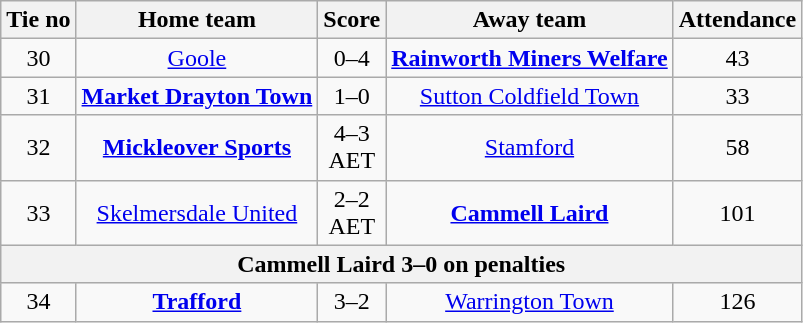<table class="wikitable" style="text-align: center">
<tr>
<th>Tie no</th>
<th>Home team</th>
<th>Score</th>
<th>Away team</th>
<th>Attendance</th>
</tr>
<tr>
<td>30</td>
<td><a href='#'>Goole</a></td>
<td>0–4</td>
<td><strong><a href='#'>Rainworth Miners Welfare</a></strong></td>
<td>43</td>
</tr>
<tr>
<td>31</td>
<td><strong><a href='#'>Market Drayton Town</a></strong></td>
<td>1–0</td>
<td><a href='#'>Sutton Coldfield Town</a></td>
<td>33</td>
</tr>
<tr>
<td>32</td>
<td><strong><a href='#'>Mickleover Sports</a></strong></td>
<td>4–3<br>AET</td>
<td><a href='#'>Stamford</a></td>
<td>58</td>
</tr>
<tr>
<td>33</td>
<td><a href='#'>Skelmersdale United</a></td>
<td>2–2<br>AET</td>
<td><strong><a href='#'>Cammell Laird</a></strong></td>
<td>101</td>
</tr>
<tr>
<th colspan="5">Cammell Laird 3–0 on penalties</th>
</tr>
<tr>
<td>34</td>
<td><strong><a href='#'>Trafford</a></strong></td>
<td>3–2</td>
<td><a href='#'>Warrington Town</a></td>
<td>126</td>
</tr>
</table>
